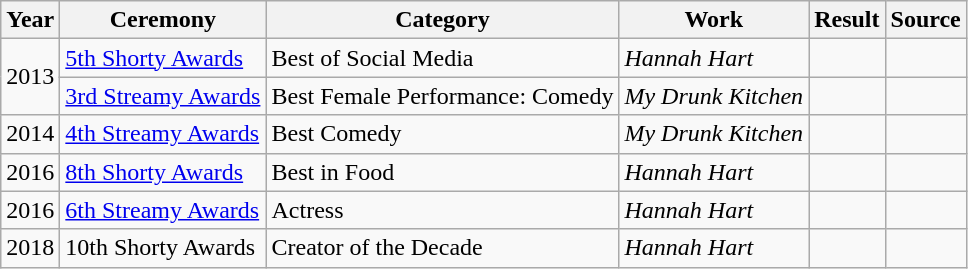<table class="wikitable sortable">
<tr>
<th>Year</th>
<th>Ceremony</th>
<th>Category</th>
<th>Work</th>
<th>Result</th>
<th class="unsortable">Source</th>
</tr>
<tr>
<td rowspan="2">2013</td>
<td><a href='#'>5th Shorty Awards</a></td>
<td>Best of Social Media</td>
<td><em>Hannah Hart</em></td>
<td></td>
<td><div></div></td>
</tr>
<tr>
<td><a href='#'>3rd Streamy Awards</a></td>
<td>Best Female Performance: Comedy</td>
<td><em>My Drunk Kitchen</em></td>
<td></td>
<td><div></div></td>
</tr>
<tr>
<td rowspan="1">2014</td>
<td><a href='#'>4th Streamy Awards</a></td>
<td>Best Comedy</td>
<td><em>My Drunk Kitchen</em></td>
<td></td>
<td><div></div></td>
</tr>
<tr>
<td rowspan="1">2016</td>
<td><a href='#'>8th Shorty Awards</a></td>
<td>Best in Food</td>
<td><em>Hannah Hart</em></td>
<td></td>
<td><div></div></td>
</tr>
<tr>
<td rowspan="1">2016</td>
<td><a href='#'>6th Streamy Awards</a></td>
<td>Actress</td>
<td><em>Hannah Hart</em></td>
<td></td>
<td><div></div></td>
</tr>
<tr>
<td rowspan="1">2018</td>
<td>10th Shorty Awards</td>
<td>Creator of the Decade</td>
<td><em>Hannah Hart</em></td>
<td></td>
<td><div></div></td>
</tr>
</table>
